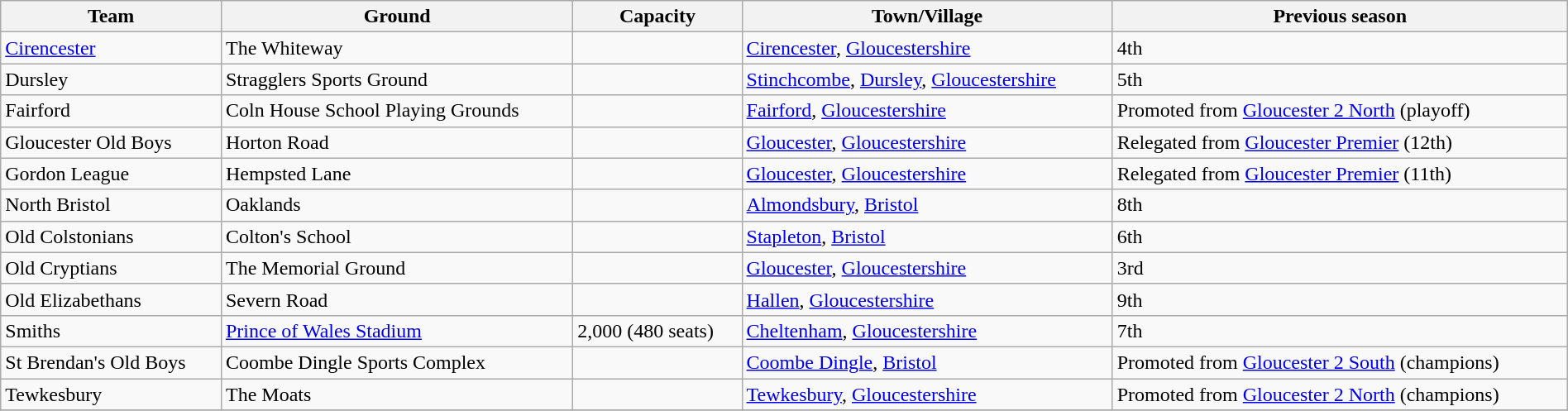<table class="wikitable sortable" width=100%>
<tr>
<th>Team</th>
<th>Ground</th>
<th>Capacity</th>
<th>Town/Village</th>
<th>Previous season</th>
</tr>
<tr>
<td><a href='#'>Cirencester</a></td>
<td>The Whiteway</td>
<td></td>
<td><a href='#'>Cirencester</a>, <a href='#'>Gloucestershire</a></td>
<td>4th</td>
</tr>
<tr>
<td>Dursley</td>
<td>Stragglers Sports Ground</td>
<td></td>
<td><a href='#'>Stinchcombe</a>, <a href='#'>Dursley</a>, <a href='#'>Gloucestershire</a></td>
<td>5th</td>
</tr>
<tr>
<td>Fairford</td>
<td>Coln House School Playing Grounds</td>
<td></td>
<td><a href='#'>Fairford</a>, <a href='#'>Gloucestershire</a></td>
<td>Promoted from <a href='#'>Gloucester 2 North</a> (playoff)</td>
</tr>
<tr>
<td>Gloucester Old Boys</td>
<td>Horton Road</td>
<td></td>
<td><a href='#'>Gloucester</a>, <a href='#'>Gloucestershire</a></td>
<td>Relegated from <a href='#'>Gloucester Premier</a> (12th)</td>
</tr>
<tr>
<td>Gordon League</td>
<td>Hempsted Lane</td>
<td></td>
<td><a href='#'>Gloucester</a>, <a href='#'>Gloucestershire</a></td>
<td>Relegated from <a href='#'>Gloucester Premier</a> (11th)</td>
</tr>
<tr>
<td>North Bristol</td>
<td>Oaklands</td>
<td></td>
<td><a href='#'>Almondsbury</a>, <a href='#'>Bristol</a></td>
<td>8th</td>
</tr>
<tr>
<td>Old Colstonians</td>
<td>Colton's School</td>
<td></td>
<td><a href='#'>Stapleton</a>, <a href='#'>Bristol</a></td>
<td>6th</td>
</tr>
<tr>
<td>Old Cryptians</td>
<td>The Memorial Ground</td>
<td></td>
<td><a href='#'>Gloucester</a>, <a href='#'>Gloucestershire</a></td>
<td>3rd</td>
</tr>
<tr>
<td>Old Elizabethans</td>
<td>Severn Road</td>
<td></td>
<td><a href='#'>Hallen</a>, <a href='#'>Gloucestershire</a></td>
<td>9th</td>
</tr>
<tr>
<td>Smiths</td>
<td><a href='#'>Prince of Wales Stadium</a></td>
<td>2,000 (480 seats)</td>
<td><a href='#'>Cheltenham</a>, <a href='#'>Gloucestershire</a></td>
<td>7th</td>
</tr>
<tr>
<td>St Brendan's Old Boys</td>
<td>Coombe Dingle Sports Complex</td>
<td></td>
<td><a href='#'>Coombe Dingle</a>, <a href='#'>Bristol</a></td>
<td>Promoted from <a href='#'>Gloucester 2 South</a> (champions)</td>
</tr>
<tr>
<td>Tewkesbury</td>
<td>The Moats</td>
<td></td>
<td><a href='#'>Tewkesbury</a>, <a href='#'>Gloucestershire</a></td>
<td>Promoted from <a href='#'>Gloucester 2 North</a> (champions)</td>
</tr>
<tr>
</tr>
</table>
